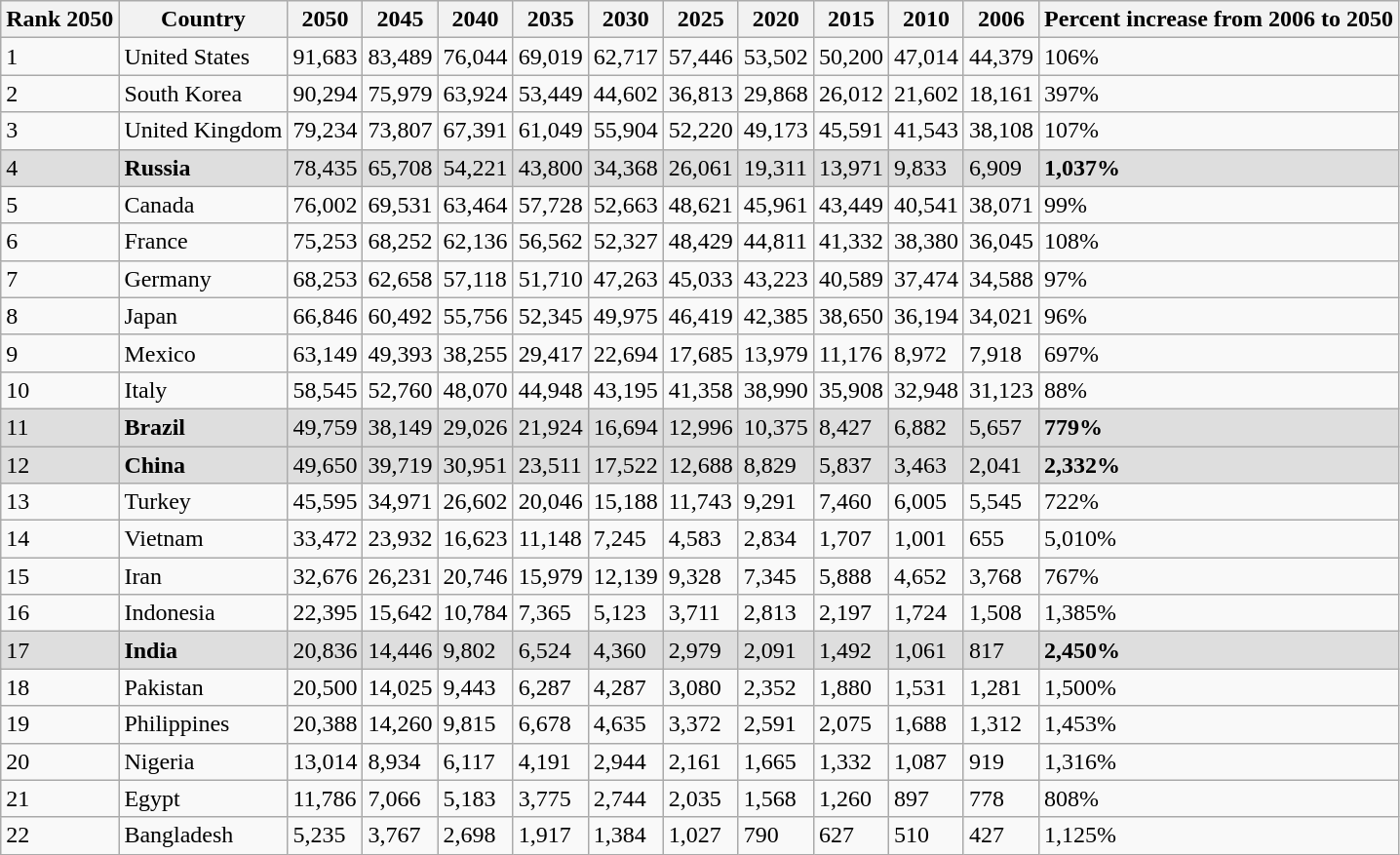<table class="wikitable sortable">
<tr>
<th>Rank 2050</th>
<th>Country</th>
<th>2050</th>
<th>2045</th>
<th>2040</th>
<th>2035</th>
<th>2030</th>
<th>2025</th>
<th>2020</th>
<th>2015</th>
<th>2010</th>
<th>2006</th>
<th>Percent increase from 2006 to 2050</th>
</tr>
<tr>
<td>1</td>
<td>United States</td>
<td>91,683</td>
<td>83,489</td>
<td>76,044</td>
<td>69,019</td>
<td>62,717</td>
<td>57,446</td>
<td>53,502</td>
<td>50,200</td>
<td>47,014</td>
<td>44,379</td>
<td>106%</td>
</tr>
<tr>
<td>2</td>
<td>South Korea</td>
<td>90,294</td>
<td>75,979</td>
<td>63,924</td>
<td>53,449</td>
<td>44,602</td>
<td>36,813</td>
<td>29,868</td>
<td>26,012</td>
<td>21,602</td>
<td>18,161</td>
<td>397%</td>
</tr>
<tr>
<td>3</td>
<td>United Kingdom</td>
<td>79,234</td>
<td>73,807</td>
<td>67,391</td>
<td>61,049</td>
<td>55,904</td>
<td>52,220</td>
<td>49,173</td>
<td>45,591</td>
<td>41,543</td>
<td>38,108</td>
<td>107%</td>
</tr>
<tr style="background:#dedede;">
<td>4</td>
<td><strong>Russia</strong></td>
<td>78,435</td>
<td>65,708</td>
<td>54,221</td>
<td>43,800</td>
<td>34,368</td>
<td>26,061</td>
<td>19,311</td>
<td>13,971</td>
<td>9,833</td>
<td>6,909</td>
<td><strong>1,037%</strong></td>
</tr>
<tr>
<td>5</td>
<td>Canada</td>
<td>76,002</td>
<td>69,531</td>
<td>63,464</td>
<td>57,728</td>
<td>52,663</td>
<td>48,621</td>
<td>45,961</td>
<td>43,449</td>
<td>40,541</td>
<td>38,071</td>
<td>99%</td>
</tr>
<tr>
<td>6</td>
<td>France</td>
<td>75,253</td>
<td>68,252</td>
<td>62,136</td>
<td>56,562</td>
<td>52,327</td>
<td>48,429</td>
<td>44,811</td>
<td>41,332</td>
<td>38,380</td>
<td>36,045</td>
<td>108%</td>
</tr>
<tr>
<td>7</td>
<td>Germany</td>
<td>68,253</td>
<td>62,658</td>
<td>57,118</td>
<td>51,710</td>
<td>47,263</td>
<td>45,033</td>
<td>43,223</td>
<td>40,589</td>
<td>37,474</td>
<td>34,588</td>
<td>97%</td>
</tr>
<tr>
<td>8</td>
<td>Japan</td>
<td>66,846</td>
<td>60,492</td>
<td>55,756</td>
<td>52,345</td>
<td>49,975</td>
<td>46,419</td>
<td>42,385</td>
<td>38,650</td>
<td>36,194</td>
<td>34,021</td>
<td>96%</td>
</tr>
<tr>
<td>9</td>
<td>Mexico</td>
<td>63,149</td>
<td>49,393</td>
<td>38,255</td>
<td>29,417</td>
<td>22,694</td>
<td>17,685</td>
<td>13,979</td>
<td>11,176</td>
<td>8,972</td>
<td>7,918</td>
<td>697%</td>
</tr>
<tr>
<td>10</td>
<td>Italy</td>
<td>58,545</td>
<td>52,760</td>
<td>48,070</td>
<td>44,948</td>
<td>43,195</td>
<td>41,358</td>
<td>38,990</td>
<td>35,908</td>
<td>32,948</td>
<td>31,123</td>
<td>88%</td>
</tr>
<tr style="background:#dedede;">
<td>11</td>
<td><strong>Brazil</strong></td>
<td>49,759</td>
<td>38,149</td>
<td>29,026</td>
<td>21,924</td>
<td>16,694</td>
<td>12,996</td>
<td>10,375</td>
<td>8,427</td>
<td>6,882</td>
<td>5,657</td>
<td><strong>779%</strong></td>
</tr>
<tr style="background:#dedede;">
<td>12</td>
<td><strong>China</strong></td>
<td>49,650</td>
<td>39,719</td>
<td>30,951</td>
<td>23,511</td>
<td>17,522</td>
<td>12,688</td>
<td>8,829</td>
<td>5,837</td>
<td>3,463</td>
<td>2,041</td>
<td><strong>2,332%</strong></td>
</tr>
<tr>
<td>13</td>
<td>Turkey</td>
<td>45,595</td>
<td>34,971</td>
<td>26,602</td>
<td>20,046</td>
<td>15,188</td>
<td>11,743</td>
<td>9,291</td>
<td>7,460</td>
<td>6,005</td>
<td>5,545</td>
<td>722%</td>
</tr>
<tr>
<td>14</td>
<td>Vietnam</td>
<td>33,472</td>
<td>23,932</td>
<td>16,623</td>
<td>11,148</td>
<td>7,245</td>
<td>4,583</td>
<td>2,834</td>
<td>1,707</td>
<td>1,001</td>
<td>655</td>
<td>5,010%</td>
</tr>
<tr>
<td>15</td>
<td>Iran</td>
<td>32,676</td>
<td>26,231</td>
<td>20,746</td>
<td>15,979</td>
<td>12,139</td>
<td>9,328</td>
<td>7,345</td>
<td>5,888</td>
<td>4,652</td>
<td>3,768</td>
<td>767%</td>
</tr>
<tr>
<td>16</td>
<td>Indonesia</td>
<td>22,395</td>
<td>15,642</td>
<td>10,784</td>
<td>7,365</td>
<td>5,123</td>
<td>3,711</td>
<td>2,813</td>
<td>2,197</td>
<td>1,724</td>
<td>1,508</td>
<td>1,385%</td>
</tr>
<tr style="background:#dedede;">
<td>17</td>
<td><strong>India</strong></td>
<td>20,836</td>
<td>14,446</td>
<td>9,802</td>
<td>6,524</td>
<td>4,360</td>
<td>2,979</td>
<td>2,091</td>
<td>1,492</td>
<td>1,061</td>
<td>817</td>
<td><strong>2,450%</strong></td>
</tr>
<tr>
<td>18</td>
<td>Pakistan</td>
<td>20,500</td>
<td>14,025</td>
<td>9,443</td>
<td>6,287</td>
<td>4,287</td>
<td>3,080</td>
<td>2,352</td>
<td>1,880</td>
<td>1,531</td>
<td>1,281</td>
<td>1,500%</td>
</tr>
<tr>
<td>19</td>
<td>Philippines</td>
<td>20,388</td>
<td>14,260</td>
<td>9,815</td>
<td>6,678</td>
<td>4,635</td>
<td>3,372</td>
<td>2,591</td>
<td>2,075</td>
<td>1,688</td>
<td>1,312</td>
<td>1,453%</td>
</tr>
<tr>
<td>20</td>
<td flag>Nigeria</td>
<td>13,014</td>
<td>8,934</td>
<td>6,117</td>
<td>4,191</td>
<td>2,944</td>
<td>2,161</td>
<td>1,665</td>
<td>1,332</td>
<td>1,087</td>
<td>919</td>
<td>1,316%</td>
</tr>
<tr>
<td>21</td>
<td>Egypt</td>
<td>11,786</td>
<td>7,066</td>
<td>5,183</td>
<td>3,775</td>
<td>2,744</td>
<td>2,035</td>
<td>1,568</td>
<td>1,260</td>
<td>897</td>
<td>778</td>
<td>808%</td>
</tr>
<tr>
<td>22</td>
<td>Bangladesh</td>
<td>5,235</td>
<td>3,767</td>
<td>2,698</td>
<td>1,917</td>
<td>1,384</td>
<td>1,027</td>
<td>790</td>
<td>627</td>
<td>510</td>
<td>427</td>
<td>1,125%</td>
</tr>
</table>
